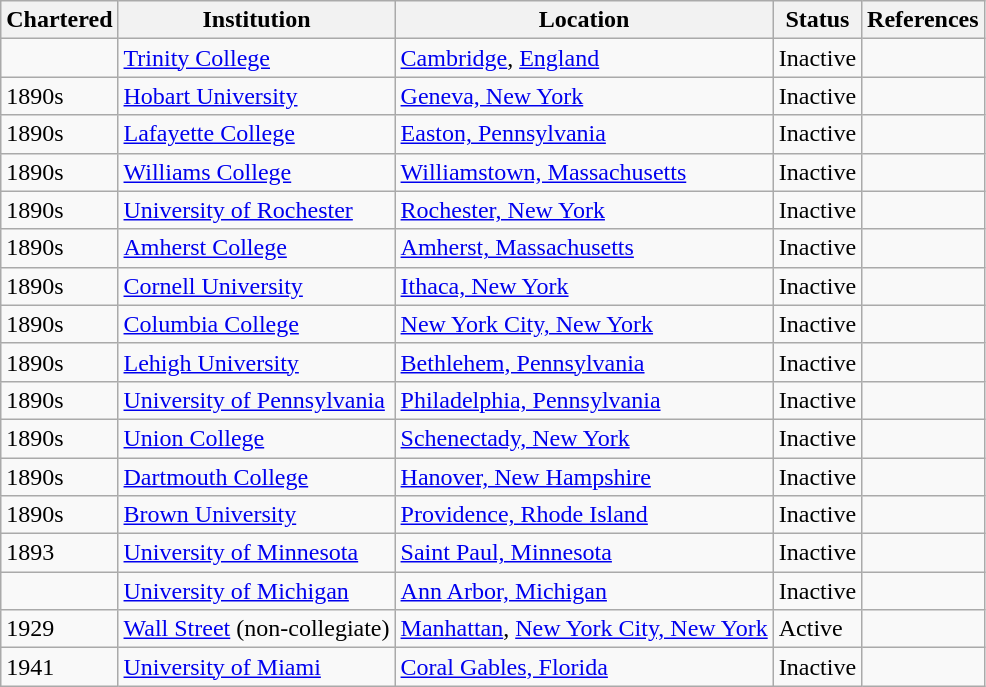<table class="wikitable sortable">
<tr>
<th>Chartered</th>
<th>Institution</th>
<th>Location</th>
<th>Status</th>
<th>References</th>
</tr>
<tr>
<td></td>
<td><a href='#'>Trinity College</a></td>
<td><a href='#'>Cambridge</a>, <a href='#'>England</a></td>
<td>Inactive</td>
<td></td>
</tr>
<tr>
<td>1890s</td>
<td><a href='#'>Hobart University</a></td>
<td><a href='#'>Geneva, New York</a></td>
<td>Inactive</td>
<td></td>
</tr>
<tr>
<td>1890s</td>
<td><a href='#'>Lafayette College</a></td>
<td><a href='#'>Easton, Pennsylvania</a></td>
<td>Inactive</td>
<td></td>
</tr>
<tr>
<td>1890s</td>
<td><a href='#'>Williams College</a></td>
<td><a href='#'>Williamstown, Massachusetts</a></td>
<td>Inactive</td>
<td></td>
</tr>
<tr>
<td>1890s</td>
<td><a href='#'>University of Rochester</a></td>
<td><a href='#'>Rochester, New York</a></td>
<td>Inactive</td>
<td></td>
</tr>
<tr>
<td>1890s</td>
<td><a href='#'>Amherst College</a></td>
<td><a href='#'>Amherst, Massachusetts</a></td>
<td>Inactive</td>
<td></td>
</tr>
<tr>
<td>1890s</td>
<td><a href='#'>Cornell University</a></td>
<td><a href='#'>Ithaca, New York</a></td>
<td>Inactive</td>
<td></td>
</tr>
<tr>
<td>1890s</td>
<td><a href='#'>Columbia College</a></td>
<td><a href='#'>New York City, New York</a></td>
<td>Inactive</td>
<td></td>
</tr>
<tr>
<td>1890s</td>
<td><a href='#'>Lehigh University</a></td>
<td><a href='#'>Bethlehem, Pennsylvania</a></td>
<td>Inactive</td>
<td></td>
</tr>
<tr>
<td>1890s</td>
<td><a href='#'>University of Pennsylvania</a></td>
<td><a href='#'>Philadelphia, Pennsylvania</a></td>
<td>Inactive</td>
<td></td>
</tr>
<tr>
<td>1890s</td>
<td><a href='#'>Union College</a></td>
<td><a href='#'>Schenectady, New York</a></td>
<td>Inactive</td>
<td></td>
</tr>
<tr>
<td>1890s</td>
<td><a href='#'>Dartmouth College</a></td>
<td><a href='#'>Hanover, New Hampshire</a></td>
<td>Inactive</td>
<td></td>
</tr>
<tr>
<td>1890s</td>
<td><a href='#'>Brown University</a></td>
<td><a href='#'>Providence, Rhode Island</a></td>
<td>Inactive</td>
<td></td>
</tr>
<tr>
<td>1893</td>
<td><a href='#'>University of Minnesota</a></td>
<td><a href='#'>Saint Paul, Minnesota</a></td>
<td>Inactive</td>
<td></td>
</tr>
<tr>
<td></td>
<td><a href='#'>University of Michigan</a></td>
<td><a href='#'>Ann Arbor, Michigan</a></td>
<td>Inactive</td>
<td></td>
</tr>
<tr>
<td>1929</td>
<td><a href='#'>Wall Street</a> (non-collegiate)</td>
<td><a href='#'>Manhattan</a>, <a href='#'>New York City, New York</a></td>
<td>Active</td>
<td></td>
</tr>
<tr>
<td>1941</td>
<td><a href='#'>University of Miami</a></td>
<td><a href='#'>Coral Gables, Florida</a></td>
<td>Inactive</td>
<td></td>
</tr>
</table>
